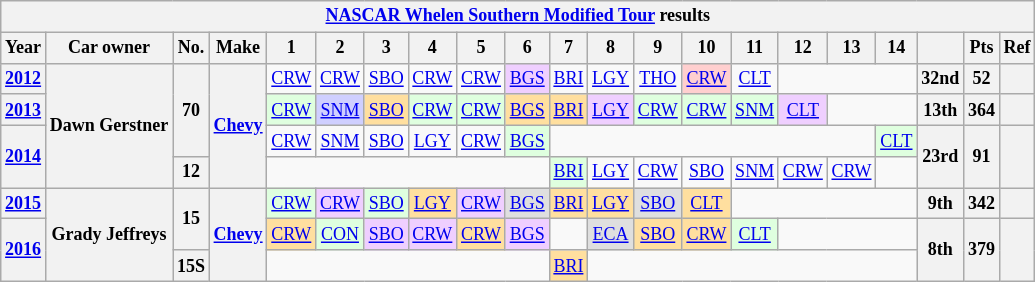<table class="wikitable" style="text-align:center; font-size:75%">
<tr>
<th colspan=21><a href='#'>NASCAR Whelen Southern Modified Tour</a> results</th>
</tr>
<tr>
<th>Year</th>
<th>Car owner</th>
<th>No.</th>
<th>Make</th>
<th>1</th>
<th>2</th>
<th>3</th>
<th>4</th>
<th>5</th>
<th>6</th>
<th>7</th>
<th>8</th>
<th>9</th>
<th>10</th>
<th>11</th>
<th>12</th>
<th>13</th>
<th>14</th>
<th></th>
<th>Pts</th>
<th>Ref</th>
</tr>
<tr>
<th><a href='#'>2012</a></th>
<th rowspan=4>Dawn Gerstner</th>
<th rowspan=3>70</th>
<th rowspan=4><a href='#'>Chevy</a></th>
<td><a href='#'>CRW</a></td>
<td><a href='#'>CRW</a></td>
<td><a href='#'>SBO</a></td>
<td><a href='#'>CRW</a></td>
<td><a href='#'>CRW</a></td>
<td style="background:#EFCFFF;"><a href='#'>BGS</a><br></td>
<td><a href='#'>BRI</a></td>
<td><a href='#'>LGY</a></td>
<td><a href='#'>THO</a></td>
<td style="background:#FFCFCF;"><a href='#'>CRW</a><br></td>
<td><a href='#'>CLT</a></td>
<td colspan=3></td>
<th>32nd</th>
<th>52</th>
<th></th>
</tr>
<tr>
<th><a href='#'>2013</a></th>
<td style="background:#DFFFDF;"><a href='#'>CRW</a><br></td>
<td style="background:#CFCFFF;"><a href='#'>SNM</a><br></td>
<td style="background:#FFDF9F;"><a href='#'>SBO</a><br></td>
<td style="background:#DFFFDF;"><a href='#'>CRW</a><br></td>
<td style="background:#DFFFDF;"><a href='#'>CRW</a><br></td>
<td style="background:#FFDF9F;"><a href='#'>BGS</a><br></td>
<td style="background:#FFDF9F;"><a href='#'>BRI</a><br></td>
<td style="background:#EFCFFF;"><a href='#'>LGY</a><br></td>
<td style="background:#DFFFDF;"><a href='#'>CRW</a><br></td>
<td style="background:#DFFFDF;"><a href='#'>CRW</a><br></td>
<td style="background:#DFFFDF;"><a href='#'>SNM</a><br></td>
<td style="background:#EFCFFF;"><a href='#'>CLT</a><br></td>
<td colspan=2></td>
<th>13th</th>
<th>364</th>
<th></th>
</tr>
<tr>
<th rowspan=2><a href='#'>2014</a></th>
<td><a href='#'>CRW</a></td>
<td><a href='#'>SNM</a></td>
<td><a href='#'>SBO</a></td>
<td><a href='#'>LGY</a></td>
<td><a href='#'>CRW</a></td>
<td style="background:#DFFFDF;"><a href='#'>BGS</a><br></td>
<td colspan=7></td>
<td style="background:#DFFFDF;"><a href='#'>CLT</a><br></td>
<th rowspan=2>23rd</th>
<th rowspan=2>91</th>
<th rowspan=2></th>
</tr>
<tr>
<th>12</th>
<td colspan=6></td>
<td style="background:#DFFFDF;"><a href='#'>BRI</a><br></td>
<td><a href='#'>LGY</a></td>
<td><a href='#'>CRW</a></td>
<td><a href='#'>SBO</a></td>
<td><a href='#'>SNM</a></td>
<td><a href='#'>CRW</a></td>
<td><a href='#'>CRW</a></td>
<td></td>
</tr>
<tr>
<th><a href='#'>2015</a></th>
<th rowspan=3>Grady Jeffreys</th>
<th rowspan=2>15</th>
<th rowspan=3><a href='#'>Chevy</a></th>
<td style="background:#DFFFDF;"><a href='#'>CRW</a><br></td>
<td style="background:#EFCFFF;"><a href='#'>CRW</a><br></td>
<td style="background:#DFFFDF;"><a href='#'>SBO</a><br></td>
<td style="background:#FFDF9F;"><a href='#'>LGY</a><br></td>
<td style="background:#EFCFFF;"><a href='#'>CRW</a><br></td>
<td style="background:#DFDFDF;"><a href='#'>BGS</a><br></td>
<td style="background:#FFDF9F;"><a href='#'>BRI</a><br></td>
<td style="background:#FFDF9F;"><a href='#'>LGY</a><br></td>
<td style="background:#DFDFDF;"><a href='#'>SBO</a><br></td>
<td style="background:#FFDF9F;"><a href='#'>CLT</a><br></td>
<td colspan=4></td>
<th>9th</th>
<th>342</th>
<th></th>
</tr>
<tr>
<th rowspan=2><a href='#'>2016</a></th>
<td style="background:#FFDF9F;"><a href='#'>CRW</a><br></td>
<td style="background:#DFFFDF;"><a href='#'>CON</a><br></td>
<td style="background:#EFCFFF;"><a href='#'>SBO</a><br></td>
<td style="background:#EFCFFF;"><a href='#'>CRW</a><br></td>
<td style="background:#FFDF9F;"><a href='#'>CRW</a><br></td>
<td style="background:#EFCFFF;"><a href='#'>BGS</a><br></td>
<td></td>
<td style="background:#DFDFDF;"><a href='#'>ECA</a><br></td>
<td style="background:#FFDF9F;"><a href='#'>SBO</a><br></td>
<td style="background:#FFDF9F;"><a href='#'>CRW</a><br></td>
<td style="background:#DFFFDF;"><a href='#'>CLT</a><br></td>
<td colspan=3></td>
<th rowspan=2>8th</th>
<th rowspan=2>379</th>
<th rowspan=2></th>
</tr>
<tr>
<th>15S</th>
<td colspan=6></td>
<td style="background:#FFDF9F;"><a href='#'>BRI</a><br></td>
<td colspan=7></td>
</tr>
</table>
